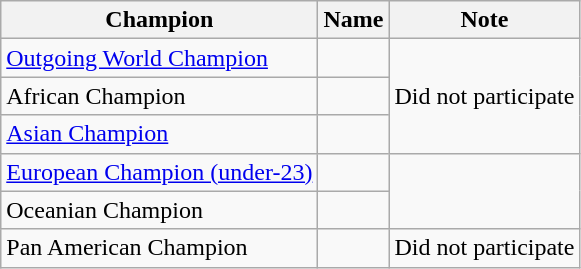<table class="wikitable">
<tr>
<th>Champion</th>
<th>Name</th>
<th>Note</th>
</tr>
<tr>
<td><a href='#'>Outgoing World Champion</a></td>
<td></td>
<td rowspan=3>Did not participate</td>
</tr>
<tr>
<td>African Champion</td>
<td></td>
</tr>
<tr>
<td><a href='#'>Asian Champion</a></td>
<td></td>
</tr>
<tr>
<td><a href='#'>European Champion (under-23)</a></td>
<td></td>
</tr>
<tr>
<td>Oceanian Champion</td>
<td></td>
</tr>
<tr>
<td>Pan American Champion</td>
<td></td>
<td>Did not participate</td>
</tr>
</table>
